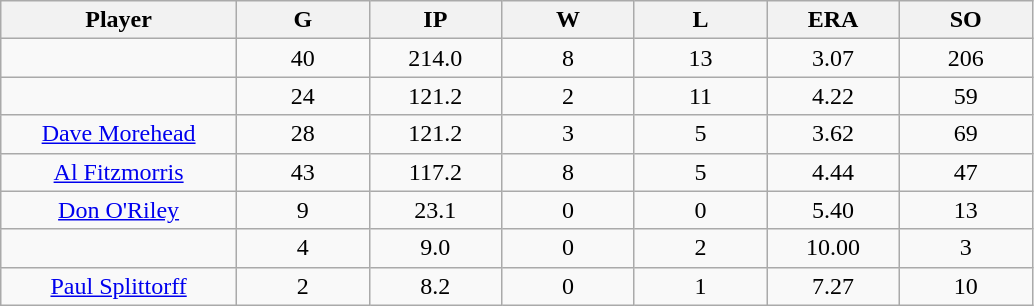<table class="wikitable sortable">
<tr>
<th bgcolor="#DDDDFF" width="16%">Player</th>
<th bgcolor="#DDDDFF" width="9%">G</th>
<th bgcolor="#DDDDFF" width="9%">IP</th>
<th bgcolor="#DDDDFF" width="9%">W</th>
<th bgcolor="#DDDDFF" width="9%">L</th>
<th bgcolor="#DDDDFF" width="9%">ERA</th>
<th bgcolor="#DDDDFF" width="9%">SO</th>
</tr>
<tr align="center">
<td></td>
<td>40</td>
<td>214.0</td>
<td>8</td>
<td>13</td>
<td>3.07</td>
<td>206</td>
</tr>
<tr align="center">
<td></td>
<td>24</td>
<td>121.2</td>
<td>2</td>
<td>11</td>
<td>4.22</td>
<td>59</td>
</tr>
<tr align="center">
<td><a href='#'>Dave Morehead</a></td>
<td>28</td>
<td>121.2</td>
<td>3</td>
<td>5</td>
<td>3.62</td>
<td>69</td>
</tr>
<tr align=center>
<td><a href='#'>Al Fitzmorris</a></td>
<td>43</td>
<td>117.2</td>
<td>8</td>
<td>5</td>
<td>4.44</td>
<td>47</td>
</tr>
<tr align=center>
<td><a href='#'>Don O'Riley</a></td>
<td>9</td>
<td>23.1</td>
<td>0</td>
<td>0</td>
<td>5.40</td>
<td>13</td>
</tr>
<tr align=center>
<td></td>
<td>4</td>
<td>9.0</td>
<td>0</td>
<td>2</td>
<td>10.00</td>
<td>3</td>
</tr>
<tr align="center">
<td><a href='#'>Paul Splittorff</a></td>
<td>2</td>
<td>8.2</td>
<td>0</td>
<td>1</td>
<td>7.27</td>
<td>10</td>
</tr>
</table>
